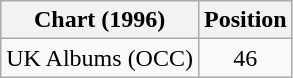<table class="wikitable">
<tr>
<th>Chart (1996)</th>
<th>Position</th>
</tr>
<tr>
<td>UK Albums (OCC)</td>
<td align="center">46</td>
</tr>
</table>
